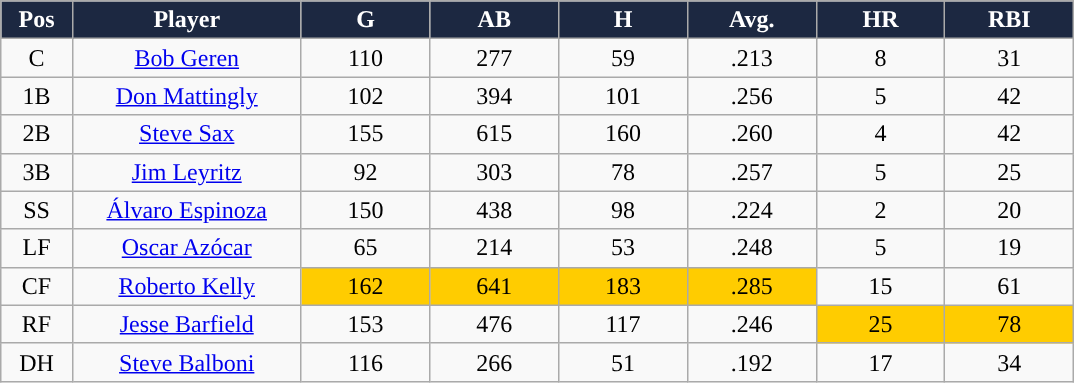<table class="wikitable sortable">
<tr>
<th style="background:#1c2841;color:white;" width="5%">Pos</th>
<th style="background:#1c2841;color:white;" width="16%">Player</th>
<th style="background:#1c2841;color:white;" width="9%">G</th>
<th style="background:#1c2841;color:white;" width="9%">AB</th>
<th style="background:#1c2841;color:white;" width="9%">H</th>
<th style="background:#1c2841;color:white;" width="9%">Avg.</th>
<th style="background:#1c2841;color:white;" width="9%">HR</th>
<th style="background:#1c2841;color:white;" width="9%">RBI</th>
</tr>
<tr align="center">
<td>C</td>
<td><a href='#'>Bob Geren</a></td>
<td>110</td>
<td>277</td>
<td>59</td>
<td>.213</td>
<td>8</td>
<td>31</td>
</tr>
<tr align="center">
<td>1B</td>
<td><a href='#'>Don Mattingly</a></td>
<td>102</td>
<td>394</td>
<td>101</td>
<td>.256</td>
<td>5</td>
<td>42</td>
</tr>
<tr align="center">
<td>2B</td>
<td><a href='#'>Steve Sax</a></td>
<td>155</td>
<td>615</td>
<td>160</td>
<td>.260</td>
<td>4</td>
<td>42</td>
</tr>
<tr align="center">
<td>3B</td>
<td><a href='#'>Jim Leyritz</a></td>
<td>92</td>
<td>303</td>
<td>78</td>
<td>.257</td>
<td>5</td>
<td>25</td>
</tr>
<tr align="center">
<td>SS</td>
<td><a href='#'>Álvaro Espinoza</a></td>
<td>150</td>
<td>438</td>
<td>98</td>
<td>.224</td>
<td>2</td>
<td>20</td>
</tr>
<tr align="center">
<td>LF</td>
<td><a href='#'>Oscar Azócar</a></td>
<td>65</td>
<td>214</td>
<td>53</td>
<td>.248</td>
<td>5</td>
<td>19</td>
</tr>
<tr align="center">
<td>CF</td>
<td><a href='#'>Roberto Kelly</a></td>
<td style="background:#fc0;">162</td>
<td style="background:#fc0;">641</td>
<td style="background:#fc0;">183</td>
<td style="background:#fc0;">.285</td>
<td>15</td>
<td>61</td>
</tr>
<tr align="center">
<td>RF</td>
<td><a href='#'>Jesse Barfield</a></td>
<td>153</td>
<td>476</td>
<td>117</td>
<td>.246</td>
<td style="background:#fc0;">25</td>
<td style="background:#fc0;">78</td>
</tr>
<tr align="center">
<td>DH</td>
<td><a href='#'>Steve Balboni</a></td>
<td>116</td>
<td>266</td>
<td>51</td>
<td>.192</td>
<td>17</td>
<td>34</td>
</tr>
</table>
